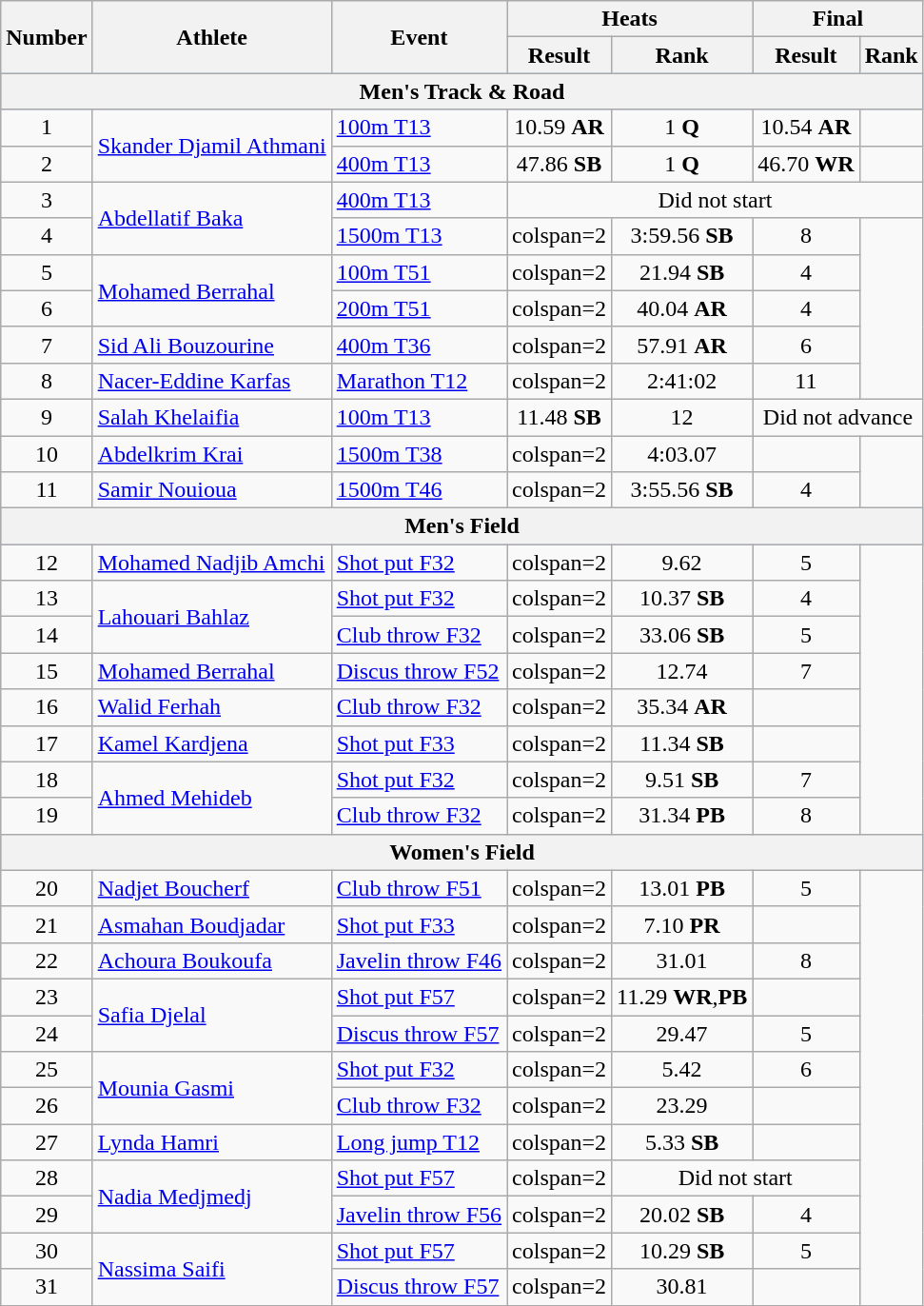<table class=wikitable style="font-size:100%">
<tr>
<th rowspan="2">Number</th>
<th rowspan="2">Athlete</th>
<th rowspan="2">Event</th>
<th colspan="2">Heats</th>
<th colspan="2">Final</th>
</tr>
<tr>
<th>Result</th>
<th>Rank</th>
<th>Result</th>
<th>Rank</th>
</tr>
<tr style="background:#9acdff;">
<th colspan=7>Men's Track & Road</th>
</tr>
<tr align=center>
<td align=center>1</td>
<td align=left rowspan=2><a href='#'>Skander Djamil Athmani</a></td>
<td align=left><a href='#'>100m T13</a></td>
<td>10.59 <strong>AR</strong></td>
<td>1 <strong>Q</strong></td>
<td>10.54 <strong>AR</strong></td>
<td></td>
</tr>
<tr align=center>
<td align=center>2</td>
<td align=left><a href='#'>400m T13</a></td>
<td>47.86 <strong>SB</strong></td>
<td>1 <strong>Q</strong></td>
<td>46.70 <strong>WR</strong></td>
<td></td>
</tr>
<tr align=center>
<td align=center>3</td>
<td align=left rowspan=2><a href='#'>Abdellatif Baka</a></td>
<td align=left><a href='#'>400m T13</a></td>
<td colspan="4">Did not start</td>
</tr>
<tr align=center>
<td align=center>4</td>
<td align=left><a href='#'>1500m T13</a></td>
<td>colspan=2</td>
<td>3:59.56 <strong>SB</strong></td>
<td>8</td>
</tr>
<tr align=center>
<td align=center>5</td>
<td align=left rowspan=2><a href='#'>Mohamed Berrahal</a></td>
<td align=left><a href='#'>100m T51</a></td>
<td>colspan=2</td>
<td>21.94 <strong>SB</strong></td>
<td>4</td>
</tr>
<tr align=center>
<td align=center>6</td>
<td align=left><a href='#'>200m T51</a></td>
<td>colspan=2</td>
<td>40.04 <strong>AR</strong></td>
<td>4</td>
</tr>
<tr align=center>
<td align=center>7</td>
<td align=left><a href='#'>Sid Ali Bouzourine</a></td>
<td align=left><a href='#'>400m T36</a></td>
<td>colspan=2</td>
<td>57.91 <strong>AR</strong></td>
<td>6</td>
</tr>
<tr align=center>
<td align=center>8</td>
<td align=left><a href='#'>Nacer-Eddine Karfas</a></td>
<td align=left><a href='#'>Marathon T12</a></td>
<td>colspan=2</td>
<td>2:41:02</td>
<td>11</td>
</tr>
<tr align=center>
<td align=center>9</td>
<td align=left><a href='#'>Salah Khelaifia</a></td>
<td align=left><a href='#'>100m T13</a></td>
<td>11.48 <strong>SB</strong></td>
<td>12</td>
<td colspan="2">Did not advance</td>
</tr>
<tr align=center>
<td align=center>10</td>
<td align=left><a href='#'>Abdelkrim Krai</a></td>
<td align=left><a href='#'>1500m T38</a></td>
<td>colspan=2</td>
<td>4:03.07</td>
<td></td>
</tr>
<tr align=center>
<td align=center>11</td>
<td align=left><a href='#'>Samir Nouioua</a></td>
<td align=left><a href='#'>1500m T46</a></td>
<td>colspan=2</td>
<td>3:55.56 <strong>SB</strong></td>
<td>4</td>
</tr>
<tr style="background:#9acdff;">
<th colspan=7>Men's Field</th>
</tr>
<tr align=center>
<td align=center>12</td>
<td align=left><a href='#'>Mohamed Nadjib Amchi</a></td>
<td align=left><a href='#'>Shot put F32</a></td>
<td>colspan=2 </td>
<td>9.62</td>
<td>5</td>
</tr>
<tr align=center>
<td align=center>13</td>
<td align=left rowspan=2><a href='#'>Lahouari Bahlaz</a></td>
<td align=left><a href='#'>Shot put F32</a></td>
<td>colspan=2 </td>
<td>10.37 <strong>SB</strong></td>
<td>4</td>
</tr>
<tr align=center>
<td align=center>14</td>
<td align=left><a href='#'>Club throw F32</a></td>
<td>colspan=2 </td>
<td>33.06 <strong>SB</strong></td>
<td>5</td>
</tr>
<tr align=center>
<td align=center>15</td>
<td align=left><a href='#'>Mohamed Berrahal</a></td>
<td align=left><a href='#'>Discus throw F52</a></td>
<td>colspan=2 </td>
<td>12.74</td>
<td>7</td>
</tr>
<tr align=center>
<td align=center>16</td>
<td align=left><a href='#'>Walid Ferhah</a></td>
<td align=left><a href='#'>Club throw F32</a></td>
<td>colspan=2 </td>
<td>35.34 <strong>AR</strong></td>
<td></td>
</tr>
<tr align=center>
<td align=center>17</td>
<td align=left><a href='#'>Kamel Kardjena</a></td>
<td align=left><a href='#'>Shot put F33</a></td>
<td>colspan=2 </td>
<td>11.34 <strong>SB</strong></td>
<td></td>
</tr>
<tr align=center>
<td align=center>18</td>
<td align=left rowspan=2><a href='#'>Ahmed Mehideb</a></td>
<td align=left><a href='#'>Shot put F32</a></td>
<td>colspan=2 </td>
<td>9.51 <strong>SB</strong></td>
<td>7</td>
</tr>
<tr align=center>
<td align=center>19</td>
<td align=left><a href='#'>Club throw F32</a></td>
<td>colspan=2 </td>
<td>31.34 <strong>PB</strong></td>
<td>8</td>
</tr>
<tr style="background:#9acdff;">
<th colspan=7>Women's Field</th>
</tr>
<tr align=center>
<td align=center>20</td>
<td align=left><a href='#'>Nadjet Boucherf</a></td>
<td align=left><a href='#'>Club throw F51</a></td>
<td>colspan=2</td>
<td>13.01 <strong>PB</strong></td>
<td>5</td>
</tr>
<tr align=center>
<td align=center>21</td>
<td align=left><a href='#'>Asmahan Boudjadar</a></td>
<td align=left><a href='#'>Shot put F33</a></td>
<td>colspan=2</td>
<td>7.10 <strong>PR</strong></td>
<td></td>
</tr>
<tr align=center>
<td align=center>22</td>
<td align=left><a href='#'>Achoura Boukoufa</a></td>
<td align=left><a href='#'>Javelin throw F46</a></td>
<td>colspan=2</td>
<td>31.01</td>
<td>8</td>
</tr>
<tr align=center>
<td align=center>23</td>
<td align=left rowspan=2><a href='#'>Safia Djelal</a></td>
<td align=left><a href='#'>Shot put F57</a></td>
<td>colspan=2</td>
<td>11.29 <strong>WR</strong>,<strong>PB</strong></td>
<td></td>
</tr>
<tr align=center>
<td align=center>24</td>
<td align=left><a href='#'>Discus throw F57</a></td>
<td>colspan=2</td>
<td>29.47</td>
<td>5</td>
</tr>
<tr align=center>
<td align=center>25</td>
<td align=left rowspan=2><a href='#'>Mounia Gasmi</a></td>
<td align=left><a href='#'>Shot put F32</a></td>
<td>colspan=2</td>
<td>5.42</td>
<td>6</td>
</tr>
<tr align=center>
<td align=center>26</td>
<td align=left><a href='#'>Club throw F32</a></td>
<td>colspan=2</td>
<td>23.29</td>
<td></td>
</tr>
<tr align=center>
<td align=center>27</td>
<td align=left><a href='#'>Lynda Hamri</a></td>
<td align=left><a href='#'>Long jump T12</a></td>
<td>colspan=2</td>
<td>5.33 <strong>SB</strong></td>
<td></td>
</tr>
<tr align=center>
<td align=center>28</td>
<td align=left rowspan=2><a href='#'>Nadia Medjmedj</a></td>
<td align=left><a href='#'>Shot put F57</a></td>
<td>colspan=2</td>
<td colspan="2">Did not start</td>
</tr>
<tr align=center>
<td align=center>29</td>
<td align=left><a href='#'>Javelin throw F56</a></td>
<td>colspan=2</td>
<td>20.02 <strong>SB</strong></td>
<td>4</td>
</tr>
<tr align=center>
<td align=center>30</td>
<td align=left rowspan=2><a href='#'>Nassima Saifi</a></td>
<td align=left><a href='#'>Shot put F57</a></td>
<td>colspan=2</td>
<td>10.29 <strong>SB</strong></td>
<td>5</td>
</tr>
<tr align=center>
<td align=center>31</td>
<td align=left><a href='#'>Discus throw F57</a></td>
<td>colspan=2</td>
<td>30.81</td>
<td></td>
</tr>
</table>
